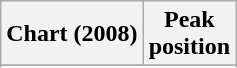<table class="wikitable sortable plainrowheaders" style="text-align:center">
<tr>
<th scope="col">Chart (2008)</th>
<th scope="col">Peak<br>position</th>
</tr>
<tr>
</tr>
<tr>
</tr>
</table>
